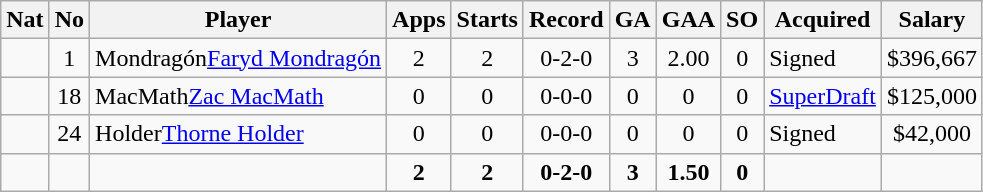<table | class="wikitable sortable">
<tr>
<th>Nat</th>
<th>No</th>
<th>Player</th>
<th>Apps</th>
<th>Starts</th>
<th>Record</th>
<th>GA</th>
<th>GAA</th>
<th>SO</th>
<th>Acquired</th>
<th>Salary</th>
</tr>
<tr align=center>
<td></td>
<td>1</td>
<td align=left><span>Mondragón</span><a href='#'>Faryd Mondragón</a></td>
<td>2</td>
<td>2</td>
<td>0-2-0</td>
<td>3</td>
<td>2.00</td>
<td>0</td>
<td align=left>Signed</td>
<td>$396,667</td>
</tr>
<tr align=center>
<td></td>
<td>18</td>
<td align=left><span>MacMath</span><a href='#'>Zac MacMath</a></td>
<td>0</td>
<td>0</td>
<td>0-0-0</td>
<td>0</td>
<td>0</td>
<td>0</td>
<td align=left><a href='#'>SuperDraft</a></td>
<td>$125,000</td>
</tr>
<tr align=center>
<td></td>
<td>24</td>
<td align=left><span>Holder</span><a href='#'>Thorne Holder</a></td>
<td>0</td>
<td>0</td>
<td>0-0-0</td>
<td>0</td>
<td>0</td>
<td>0</td>
<td align=left>Signed</td>
<td>$42,000</td>
</tr>
<tr style="text-align:center;" class="sortbottom">
<td></td>
<td></td>
<td></td>
<td><strong>2</strong></td>
<td><strong>2</strong></td>
<td><strong>0-2-0</strong></td>
<td><strong>3</strong></td>
<td><strong>1.50</strong></td>
<td><strong>0</strong></td>
<td></td>
<td></td>
</tr>
</table>
